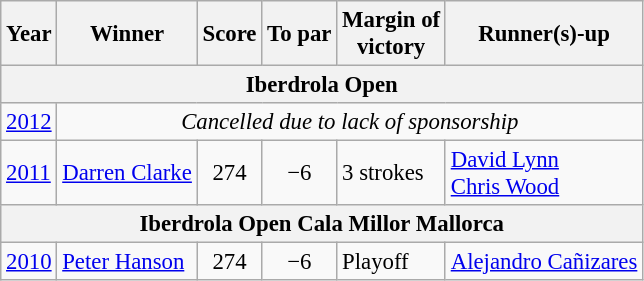<table class="wikitable" style="font-size:95%;">
<tr>
<th>Year</th>
<th>Winner</th>
<th>Score</th>
<th>To par</th>
<th>Margin of<br>victory</th>
<th>Runner(s)-up</th>
</tr>
<tr>
<th colspan=7>Iberdrola Open</th>
</tr>
<tr>
<td><a href='#'>2012</a></td>
<td colspan=6 align=center><em>Cancelled due to lack of sponsorship</em></td>
</tr>
<tr>
<td><a href='#'>2011</a></td>
<td> <a href='#'>Darren Clarke</a></td>
<td align=center>274</td>
<td align=center>−6</td>
<td>3 strokes</td>
<td> <a href='#'>David Lynn</a><br> <a href='#'>Chris Wood</a></td>
</tr>
<tr>
<th colspan=7>Iberdrola Open Cala Millor Mallorca</th>
</tr>
<tr>
<td><a href='#'>2010</a></td>
<td> <a href='#'>Peter Hanson</a></td>
<td align=center>274</td>
<td align=center>−6</td>
<td>Playoff</td>
<td> <a href='#'>Alejandro Cañizares</a></td>
</tr>
</table>
